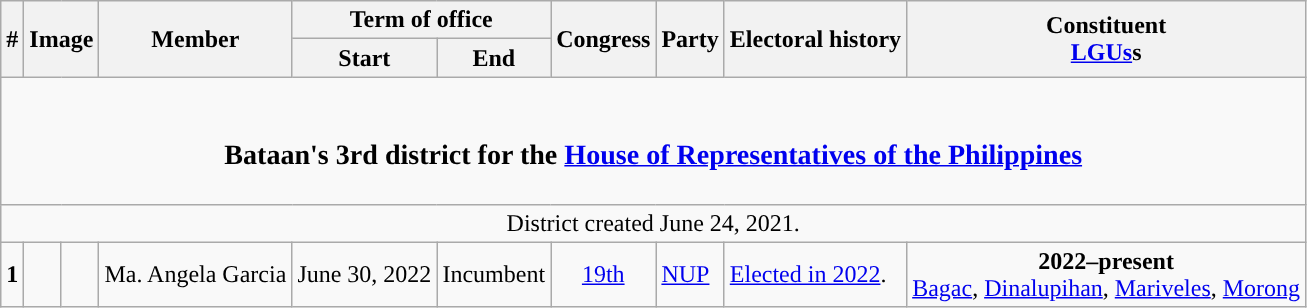<table class=wikitable>
<tr>
<th rowspan="2">#</th>
<th rowspan="2" colspan=2>Image</th>
<th rowspan="2">Member</th>
<th colspan=2>Term of office</th>
<th rowspan="2">Congress</th>
<th rowspan="2">Party</th>
<th rowspan="2">Electoral history</th>
<th rowspan="2">Constituent<br><a href='#'>LGUs</a>s</th>
</tr>
<tr>
<th>Start</th>
<th>End</th>
</tr>
<tr>
<td colspan="10" style="text-align:center;"><br><h3>Bataan's 3rd district for the <a href='#'>House of Representatives of the Philippines</a></h3></td>
</tr>
<tr>
<td colspan="10" style="text-align:center;">District created June 24, 2021.</td>
</tr>
<tr>
<td style="text-align:center;"><strong>1</strong></td>
<td style="color:inherit;background:"></td>
<td></td>
<td>Ma. Angela Garcia</td>
<td>June 30, 2022</td>
<td>Incumbent</td>
<td style="text-align:center;"><a href='#'>19th</a></td>
<td><a href='#'>NUP</a></td>
<td><a href='#'>Elected in 2022</a>.</td>
<td rowspan="11" style="text-align:center;"><strong>2022–present</strong><br><a href='#'>Bagac</a>, <a href='#'>Dinalupihan</a>, <a href='#'>Mariveles</a>, <a href='#'>Morong</a></td>
</tr>
</table>
